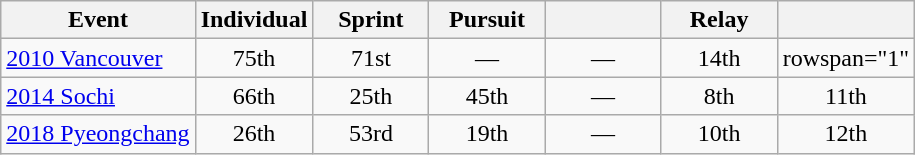<table class="wikitable" style="text-align: center;">
<tr ">
<th>Event</th>
<th style="width:70px;">Individual</th>
<th style="width:70px;">Sprint</th>
<th style="width:70px;">Pursuit</th>
<th style="width:70px;"></th>
<th style="width:70px;">Relay</th>
<th style="width:70px;"></th>
</tr>
<tr>
<td align=left> <a href='#'>2010 Vancouver</a></td>
<td>75th</td>
<td>71st</td>
<td>—</td>
<td>—</td>
<td>14th</td>
<td>rowspan="1" </td>
</tr>
<tr>
<td align=left> <a href='#'>2014 Sochi</a></td>
<td>66th</td>
<td>25th</td>
<td>45th</td>
<td>—</td>
<td>8th</td>
<td>11th</td>
</tr>
<tr>
<td align=left> <a href='#'>2018 Pyeongchang</a></td>
<td>26th</td>
<td>53rd</td>
<td>19th</td>
<td>—</td>
<td>10th</td>
<td>12th</td>
</tr>
</table>
